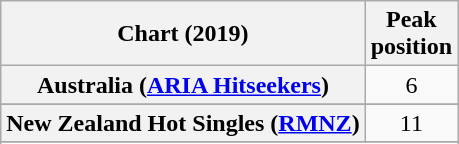<table class="wikitable sortable plainrowheaders" style="text-align:center">
<tr>
<th>Chart (2019)</th>
<th>Peak<br>position</th>
</tr>
<tr>
<th scope="row">Australia (<a href='#'>ARIA Hitseekers</a>)</th>
<td>6</td>
</tr>
<tr>
</tr>
<tr>
<th scope="row">New Zealand Hot Singles (<a href='#'>RMNZ</a>)</th>
<td>11</td>
</tr>
<tr>
</tr>
<tr>
</tr>
</table>
